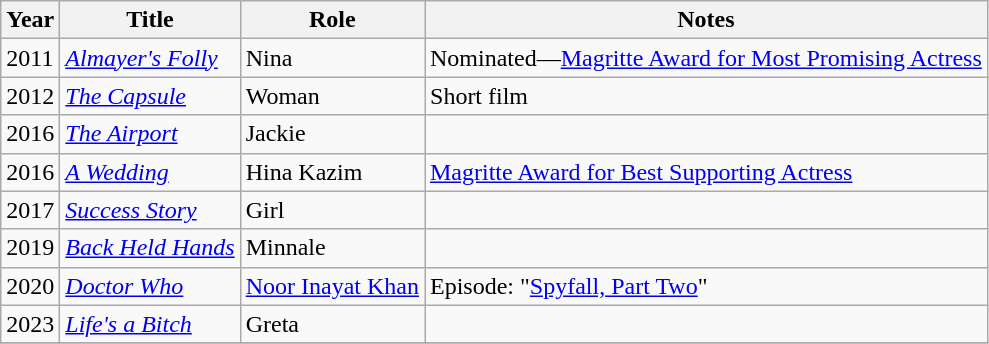<table class="wikitable sortable">
<tr>
<th>Year</th>
<th>Title</th>
<th>Role</th>
<th class="unsortable">Notes</th>
</tr>
<tr>
<td>2011</td>
<td><em><a href='#'>Almayer's Folly</a></em></td>
<td>Nina</td>
<td>Nominated—<a href='#'>Magritte Award for Most Promising Actress</a></td>
</tr>
<tr>
<td>2012</td>
<td><em><a href='#'>The Capsule</a></em></td>
<td>Woman</td>
<td>Short film</td>
</tr>
<tr>
<td>2016</td>
<td><em><a href='#'>The Airport</a></em></td>
<td>Jackie</td>
<td></td>
</tr>
<tr>
<td>2016</td>
<td><em><a href='#'>A Wedding</a></em></td>
<td>Hina Kazim</td>
<td><a href='#'>Magritte Award for Best Supporting Actress</a></td>
</tr>
<tr>
<td>2017</td>
<td><em><a href='#'>Success Story</a></em></td>
<td>Girl</td>
<td></td>
</tr>
<tr>
<td>2019</td>
<td><em><a href='#'>Back Held Hands</a></em></td>
<td>Minnale</td>
<td></td>
</tr>
<tr>
<td>2020</td>
<td><em><a href='#'>Doctor Who</a></em></td>
<td><a href='#'>Noor Inayat Khan</a></td>
<td>Episode: "<a href='#'>Spyfall, Part Two</a>"</td>
</tr>
<tr>
<td>2023</td>
<td><em><a href='#'>Life's a Bitch</a></em></td>
<td>Greta</td>
<td></td>
</tr>
<tr>
</tr>
</table>
